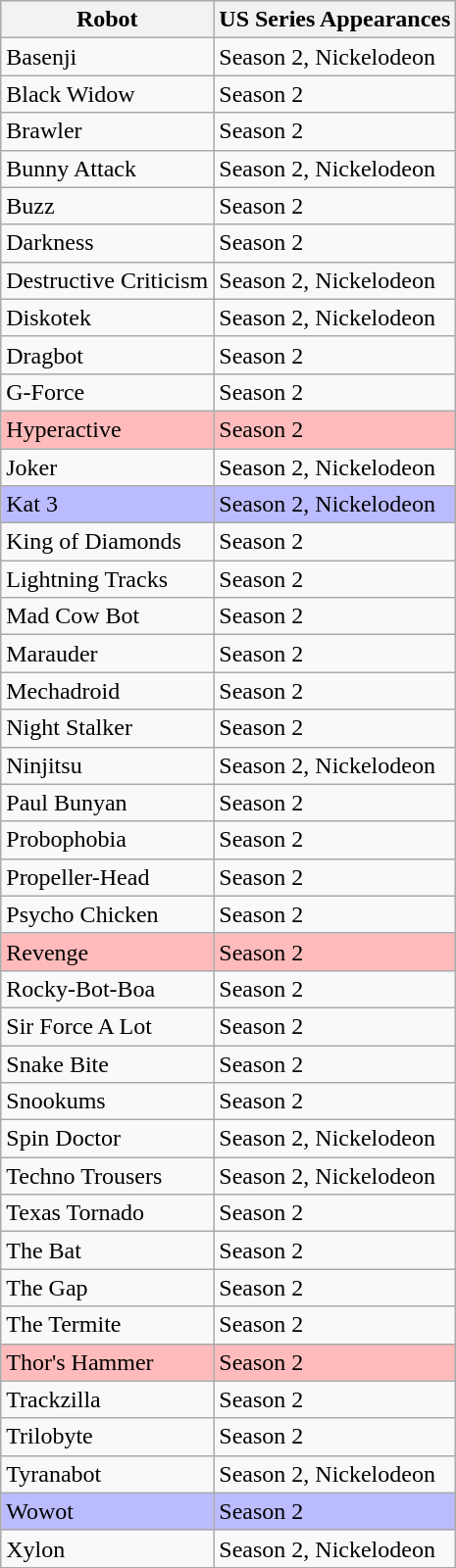<table class="wikitable">
<tr>
<th>Robot</th>
<th>US Series Appearances</th>
</tr>
<tr>
<td>Basenji</td>
<td>Season 2, Nickelodeon</td>
</tr>
<tr>
<td>Black Widow</td>
<td>Season 2</td>
</tr>
<tr>
<td>Brawler</td>
<td>Season 2</td>
</tr>
<tr>
<td>Bunny Attack</td>
<td>Season 2, Nickelodeon</td>
</tr>
<tr>
<td>Buzz</td>
<td>Season 2</td>
</tr>
<tr>
<td>Darkness</td>
<td>Season 2</td>
</tr>
<tr>
<td>Destructive Criticism</td>
<td>Season 2, Nickelodeon</td>
</tr>
<tr>
<td>Diskotek</td>
<td>Season 2, Nickelodeon</td>
</tr>
<tr>
<td>Dragbot</td>
<td>Season 2</td>
</tr>
<tr>
<td>G-Force</td>
<td>Season 2</td>
</tr>
<tr style="background: #FBB;">
<td>Hyperactive</td>
<td>Season 2</td>
</tr>
<tr>
<td>Joker</td>
<td>Season 2, Nickelodeon</td>
</tr>
<tr style="background: #BBF;">
<td>Kat 3</td>
<td>Season 2, Nickelodeon</td>
</tr>
<tr>
<td>King of Diamonds</td>
<td>Season 2</td>
</tr>
<tr>
<td>Lightning Tracks</td>
<td>Season 2</td>
</tr>
<tr>
<td>Mad Cow Bot</td>
<td>Season 2</td>
</tr>
<tr>
<td>Marauder</td>
<td>Season 2</td>
</tr>
<tr>
<td>Mechadroid</td>
<td>Season 2</td>
</tr>
<tr>
<td>Night Stalker</td>
<td>Season 2</td>
</tr>
<tr>
<td>Ninjitsu</td>
<td>Season 2, Nickelodeon</td>
</tr>
<tr>
<td>Paul Bunyan</td>
<td>Season 2</td>
</tr>
<tr>
<td>Probophobia</td>
<td>Season 2</td>
</tr>
<tr>
<td>Propeller-Head</td>
<td>Season 2</td>
</tr>
<tr>
<td>Psycho Chicken</td>
<td>Season 2</td>
</tr>
<tr style="background: #FBB;">
<td>Revenge</td>
<td>Season 2</td>
</tr>
<tr>
<td>Rocky-Bot-Boa</td>
<td>Season 2</td>
</tr>
<tr>
<td>Sir Force A Lot</td>
<td>Season 2</td>
</tr>
<tr>
<td>Snake Bite</td>
<td>Season 2</td>
</tr>
<tr>
<td>Snookums</td>
<td>Season 2</td>
</tr>
<tr>
<td>Spin Doctor</td>
<td>Season 2, Nickelodeon</td>
</tr>
<tr>
<td>Techno Trousers</td>
<td>Season 2, Nickelodeon</td>
</tr>
<tr>
<td>Texas Tornado</td>
<td>Season 2</td>
</tr>
<tr>
<td>The Bat</td>
<td>Season 2</td>
</tr>
<tr>
<td>The Gap</td>
<td>Season 2</td>
</tr>
<tr>
<td>The Termite</td>
<td>Season 2</td>
</tr>
<tr style="background: #FBB;">
<td>Thor's Hammer</td>
<td>Season 2</td>
</tr>
<tr>
<td>Trackzilla</td>
<td>Season 2</td>
</tr>
<tr>
<td>Trilobyte</td>
<td>Season 2</td>
</tr>
<tr>
<td>Tyranabot</td>
<td>Season 2, Nickelodeon</td>
</tr>
<tr style="background: #BBF;">
<td>Wowot</td>
<td>Season 2</td>
</tr>
<tr>
<td>Xylon</td>
<td>Season 2, Nickelodeon</td>
</tr>
</table>
